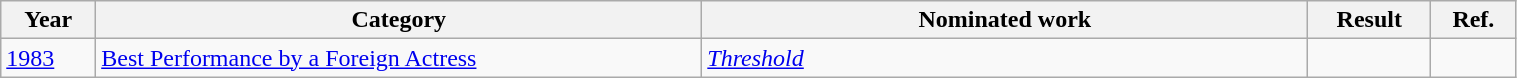<table class="wikitable" style="width:80%;">
<tr>
<th>Year</th>
<th style="width:40%;">Category</th>
<th style="width:40%;">Nominated work</th>
<th>Result</th>
<th>Ref.</th>
</tr>
<tr>
<td><a href='#'>1983</a></td>
<td><a href='#'>Best Performance by a Foreign Actress</a></td>
<td><em><a href='#'>Threshold</a></em></td>
<td></td>
<td align="center"></td>
</tr>
</table>
